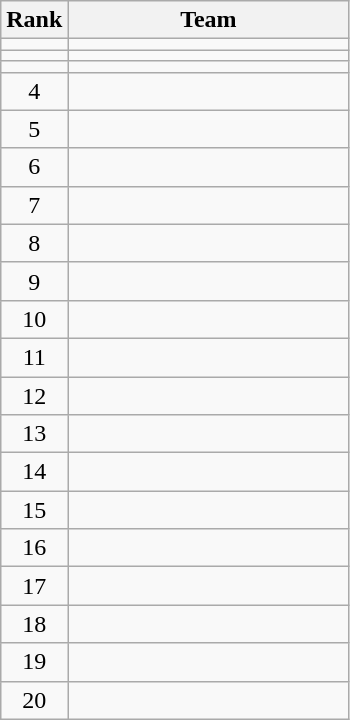<table class=wikitable style="text-align:center;">
<tr>
<th>Rank</th>
<th width=180>Team</th>
</tr>
<tr>
<td></td>
<td align=left></td>
</tr>
<tr>
<td></td>
<td align=left></td>
</tr>
<tr>
<td></td>
<td align=left></td>
</tr>
<tr>
<td>4</td>
<td align=left></td>
</tr>
<tr>
<td>5</td>
<td align=left></td>
</tr>
<tr>
<td>6</td>
<td align=left></td>
</tr>
<tr>
<td>7</td>
<td align=left></td>
</tr>
<tr>
<td>8</td>
<td align=left></td>
</tr>
<tr>
<td>9</td>
<td align=left></td>
</tr>
<tr>
<td>10</td>
<td align=left></td>
</tr>
<tr>
<td>11</td>
<td align=left></td>
</tr>
<tr>
<td>12</td>
<td align=left></td>
</tr>
<tr>
<td>13</td>
<td align=left></td>
</tr>
<tr>
<td>14</td>
<td align=left></td>
</tr>
<tr>
<td>15</td>
<td align=left></td>
</tr>
<tr>
<td>16</td>
<td align=left></td>
</tr>
<tr>
<td>17</td>
<td align=left></td>
</tr>
<tr>
<td>18</td>
<td align=left></td>
</tr>
<tr>
<td>19</td>
<td align=left></td>
</tr>
<tr>
<td>20</td>
<td align=left></td>
</tr>
</table>
